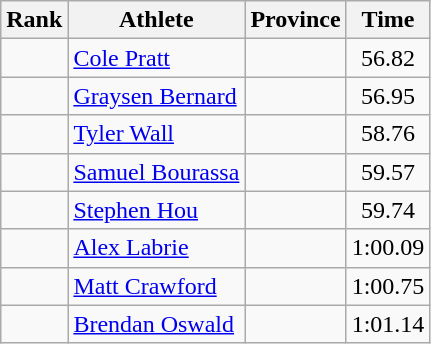<table class="wikitable sortable" style="text-align:center">
<tr>
<th>Rank</th>
<th>Athlete</th>
<th>Province</th>
<th>Time</th>
</tr>
<tr>
<td></td>
<td align=left><a href='#'>Cole Pratt</a></td>
<td style="text-align:left;"></td>
<td>56.82</td>
</tr>
<tr>
<td></td>
<td align=left><a href='#'>Graysen Bernard</a></td>
<td style="text-align:left;"></td>
<td>56.95</td>
</tr>
<tr>
<td></td>
<td align=left><a href='#'>Tyler Wall</a></td>
<td style="text-align:left;"></td>
<td>58.76</td>
</tr>
<tr>
<td></td>
<td align=left><a href='#'>Samuel Bourassa</a></td>
<td style="text-align:left;"></td>
<td>59.57</td>
</tr>
<tr>
<td></td>
<td align=left><a href='#'>Stephen Hou</a></td>
<td style="text-align:left;"></td>
<td>59.74</td>
</tr>
<tr>
<td></td>
<td align=left><a href='#'>Alex Labrie</a></td>
<td style="text-align:left;"></td>
<td>1:00.09</td>
</tr>
<tr>
<td></td>
<td align=left><a href='#'>Matt Crawford</a></td>
<td style="text-align:left;"></td>
<td>1:00.75</td>
</tr>
<tr>
<td></td>
<td align=left><a href='#'>Brendan Oswald</a></td>
<td style="text-align:left;"></td>
<td>1:01.14</td>
</tr>
</table>
